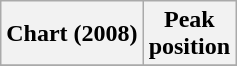<table class="wikitable plainrowheaders">
<tr>
<th scope="col">Chart (2008)</th>
<th scope="col">Peak<br>position</th>
</tr>
<tr>
</tr>
</table>
